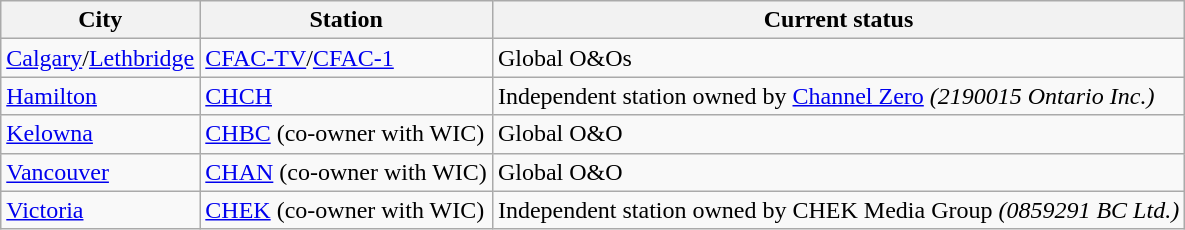<table class="wikitable">
<tr>
<th>City</th>
<th>Station</th>
<th>Current status</th>
</tr>
<tr>
<td><a href='#'>Calgary</a>/<a href='#'>Lethbridge</a></td>
<td><a href='#'>CFAC-TV</a>/<a href='#'>CFAC-1</a></td>
<td>Global O&Os</td>
</tr>
<tr>
<td><a href='#'>Hamilton</a></td>
<td><a href='#'>CHCH</a></td>
<td>Independent station owned by <a href='#'>Channel Zero</a> <em>(2190015 Ontario Inc.)</em></td>
</tr>
<tr>
<td><a href='#'>Kelowna</a></td>
<td><a href='#'>CHBC</a> (co-owner with WIC)</td>
<td>Global O&O</td>
</tr>
<tr>
<td><a href='#'>Vancouver</a></td>
<td><a href='#'>CHAN</a> (co-owner with WIC)</td>
<td>Global O&O</td>
</tr>
<tr>
<td><a href='#'>Victoria</a></td>
<td><a href='#'>CHEK</a> (co-owner with WIC)</td>
<td>Independent station owned by CHEK Media Group <em>(0859291 BC Ltd.)</em></td>
</tr>
</table>
